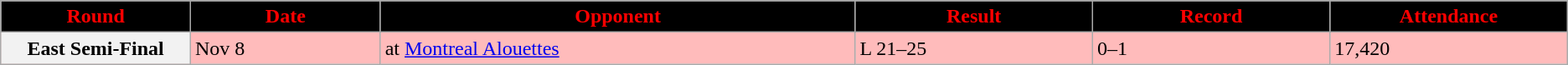<table class="wikitable sortable sortable">
<tr>
<th style="background:#000000;color:#FF0000;" width="8%">Round</th>
<th style="background:#000000;color:#FF0000;" width="8%">Date</th>
<th style="background:#000000;color:#FF0000;" width="20%">Opponent</th>
<th style="background:#000000;color:#FF0000;" width="10%">Result</th>
<th style="background:#000000;color:#FF0000;" width="10%">Record</th>
<th style="background:#000000;color:#FF0000;" width="10%">Attendance</th>
</tr>
<tr style="background:#ffbbbb">
<th>East Semi-Final</th>
<td>Nov 8</td>
<td>at <a href='#'>Montreal Alouettes</a></td>
<td>L 21–25</td>
<td>0–1</td>
<td>17,420</td>
</tr>
</table>
